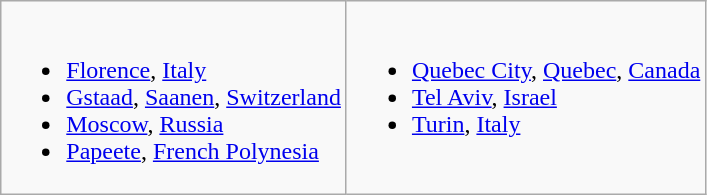<table class="wikitable">
<tr valign="top">
<td><br><ul><li> <a href='#'>Florence</a>, <a href='#'>Italy</a></li><li> <a href='#'>Gstaad</a>, <a href='#'>Saanen</a>, <a href='#'>Switzerland</a></li><li> <a href='#'>Moscow</a>, <a href='#'>Russia</a></li><li> <a href='#'>Papeete</a>, <a href='#'>French Polynesia</a></li></ul></td>
<td><br><ul><li> <a href='#'>Quebec City</a>, <a href='#'>Quebec</a>, <a href='#'>Canada</a></li><li> <a href='#'>Tel Aviv</a>, <a href='#'>Israel</a></li><li> <a href='#'>Turin</a>, <a href='#'>Italy</a></li></ul></td>
</tr>
</table>
